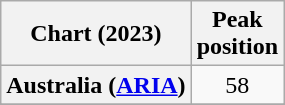<table class="wikitable sortable plainrowheaders" style="text-align:center;">
<tr>
<th scope="col">Chart (2023)</th>
<th scope="col">Peak<br>position</th>
</tr>
<tr>
<th scope="row">Australia (<a href='#'>ARIA</a>)</th>
<td>58</td>
</tr>
<tr>
</tr>
<tr>
</tr>
</table>
